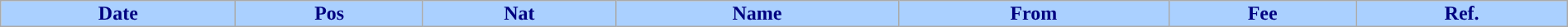<table class="wikitable sortable alternance" style="font-size:100%; text-align:center; line-height:14px; width:100%;">
<tr>
<th style="background:#AAD0FF; color:#000080; ">Date</th>
<th style="background:#AAD0FF; color:#000080; ">Pos</th>
<th style="background:#AAD0FF; color:#000080; ">Nat</th>
<th style="background:#AAD0FF; color:#000080; ">Name</th>
<th style="background:#AAD0FF; color:#000080; ">From</th>
<th style="background:#AAD0FF; color:#000080; ">Fee</th>
<th style="background:#AAD0FF; color:#000080; ">Ref.</th>
</tr>
</table>
